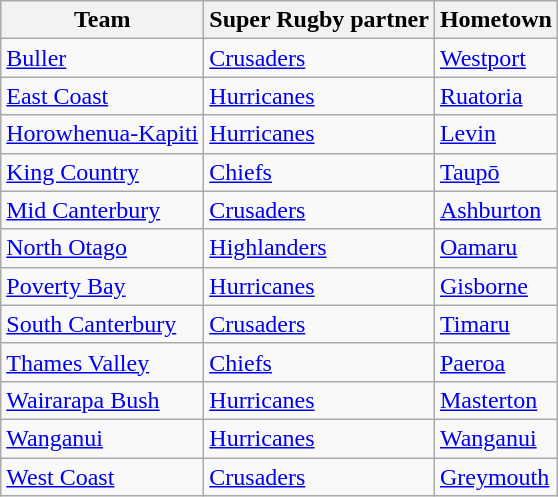<table class="wikitable sortable">
<tr>
<th>Team</th>
<th>Super Rugby partner</th>
<th>Hometown</th>
</tr>
<tr>
<td><a href='#'>Buller</a></td>
<td><a href='#'>Crusaders</a></td>
<td><a href='#'>Westport</a></td>
</tr>
<tr>
<td><a href='#'>East Coast</a></td>
<td><a href='#'>Hurricanes</a></td>
<td><a href='#'>Ruatoria</a></td>
</tr>
<tr>
<td><a href='#'>Horowhenua-Kapiti</a></td>
<td><a href='#'>Hurricanes</a></td>
<td><a href='#'>Levin</a></td>
</tr>
<tr>
<td><a href='#'>King Country</a></td>
<td><a href='#'>Chiefs</a></td>
<td><a href='#'>Taupō</a></td>
</tr>
<tr>
<td><a href='#'>Mid Canterbury</a></td>
<td><a href='#'>Crusaders</a></td>
<td><a href='#'>Ashburton</a></td>
</tr>
<tr>
<td><a href='#'>North Otago</a></td>
<td><a href='#'>Highlanders</a></td>
<td><a href='#'>Oamaru</a></td>
</tr>
<tr>
<td><a href='#'>Poverty Bay</a></td>
<td><a href='#'>Hurricanes</a></td>
<td><a href='#'>Gisborne</a></td>
</tr>
<tr>
<td><a href='#'>South Canterbury</a></td>
<td><a href='#'>Crusaders</a></td>
<td><a href='#'>Timaru</a></td>
</tr>
<tr>
<td><a href='#'>Thames Valley</a></td>
<td><a href='#'>Chiefs</a></td>
<td><a href='#'>Paeroa</a></td>
</tr>
<tr>
<td><a href='#'>Wairarapa Bush</a></td>
<td><a href='#'>Hurricanes</a></td>
<td><a href='#'>Masterton</a></td>
</tr>
<tr>
<td><a href='#'>Wanganui</a></td>
<td><a href='#'>Hurricanes</a></td>
<td><a href='#'>Wanganui</a></td>
</tr>
<tr>
<td><a href='#'>West Coast</a></td>
<td><a href='#'>Crusaders</a></td>
<td><a href='#'>Greymouth</a></td>
</tr>
</table>
